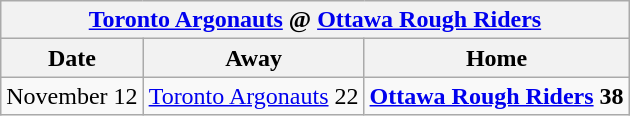<table class="wikitable">
<tr>
<th colspan="3"><a href='#'>Toronto Argonauts</a> @ <a href='#'>Ottawa Rough Riders</a></th>
</tr>
<tr>
<th>Date</th>
<th>Away</th>
<th>Home</th>
</tr>
<tr>
<td>November 12</td>
<td><a href='#'>Toronto Argonauts</a> 22</td>
<td><strong><a href='#'>Ottawa Rough Riders</a> 38</strong></td>
</tr>
</table>
